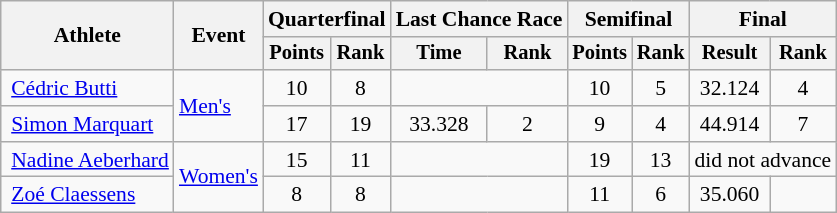<table class="wikitable" style="font-size:90%;">
<tr>
<th rowspan=2>Athlete</th>
<th rowspan=2>Event</th>
<th colspan=2>Quarterfinal</th>
<th colspan="2">Last Chance Race</th>
<th colspan="2">Semifinal</th>
<th colspan=2>Final</th>
</tr>
<tr style="font-size:95%">
<th>Points</th>
<th>Rank</th>
<th>Time</th>
<th>Rank</th>
<th>Points</th>
<th>Rank</th>
<th>Result</th>
<th>Rank</th>
</tr>
<tr align=center>
<td align=left> <a href='#'>Cédric Butti</a></td>
<td align=left rowspan=2><a href='#'>Men's</a></td>
<td>10</td>
<td>8</td>
<td Colspan=2></td>
<td>10</td>
<td>5</td>
<td>32.124</td>
<td>4</td>
</tr>
<tr align=center>
<td align=left> <a href='#'>Simon Marquart</a></td>
<td>17</td>
<td>19</td>
<td>33.328</td>
<td>2</td>
<td>9</td>
<td>4</td>
<td>44.914</td>
<td>7</td>
</tr>
<tr align=center>
<td align=left> <a href='#'>Nadine Aeberhard</a></td>
<td align=left rowspan=2><a href='#'>Women's</a></td>
<td>15</td>
<td>11</td>
<td colspan=2></td>
<td>19</td>
<td>13</td>
<td colspan="2">did not advance</td>
</tr>
<tr align=center>
<td align=left> <a href='#'>Zoé Claessens</a></td>
<td>8</td>
<td>8</td>
<td colspan = 2></td>
<td>11</td>
<td>6</td>
<td>35.060</td>
<td></td>
</tr>
</table>
